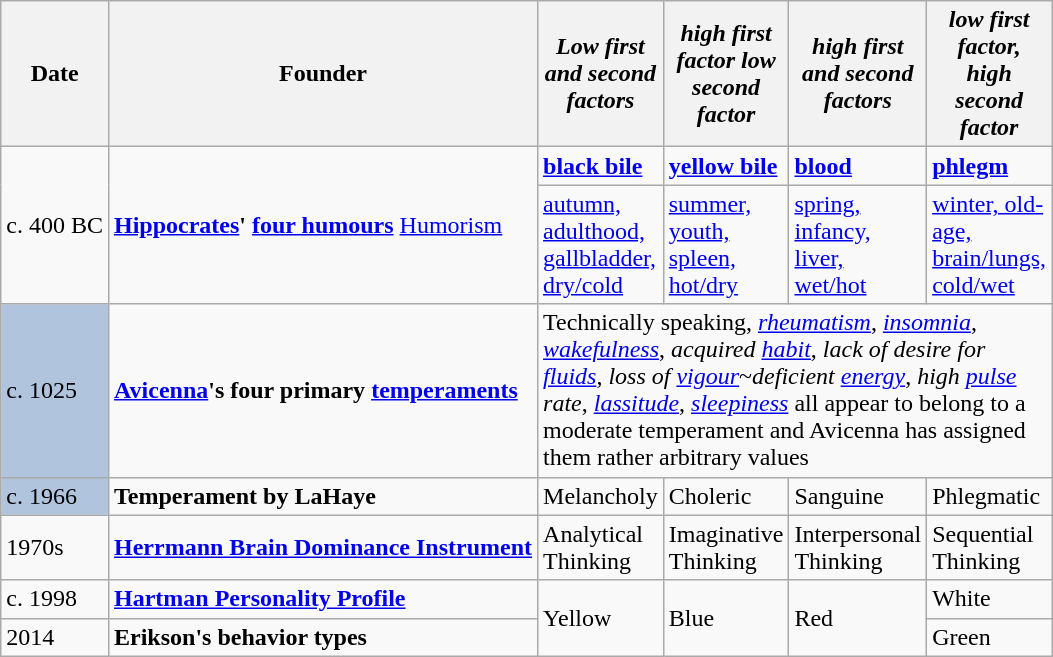<table class="wikitable">
<tr>
<th>Date</th>
<th>Founder</th>
<th width="50"><em>Low first and second factors</em></th>
<th width="50"><em>high first factor low second factor</em></th>
<th width="50"><em>high first and second factors</em></th>
<th width="50"><em>low first factor, high second factor</em></th>
</tr>
<tr>
<td rowspan=2>c. 400 BC</td>
<td rowspan=2><strong><a href='#'>Hippocrates</a>' <a href='#'>four humours</a></strong> <a href='#'>Humorism</a></td>
<td><strong><a href='#'>black bile</a></strong></td>
<td><strong><a href='#'>yellow bile</a></strong></td>
<td><strong><a href='#'>blood</a></strong></td>
<td><strong><a href='#'>phlegm</a></strong></td>
</tr>
<tr>
<td><a href='#'>autumn, adulthood, gallbladder, dry/cold</a></td>
<td><a href='#'>summer, youth, spleen, hot/dry</a></td>
<td><a href='#'>spring, infancy, liver, wet/hot</a></td>
<td><a href='#'>winter, old-age, brain/lungs, cold/wet</a></td>
</tr>
<tr>
<td bgcolor="#b0c4de">c. 1025</td>
<td><strong><a href='#'>Avicenna</a>'s four primary <a href='#'>temperaments</a></strong></td>
<td colspan="4">Technically speaking, <em><a href='#'>rheumatism</a></em>, <em><a href='#'>insomnia</a></em>, <em><a href='#'>wakefulness</a></em>, <em>acquired</em> <a href='#'><em>habit</em></a>, <em>lack of desire for <a href='#'>fluids</a></em>, <em>loss of <a href='#'>vigour</a></em>~<em>deficient <a href='#'>energy</a></em>, <em>high <a href='#'>pulse</a> rate</em>, <a href='#'><em>lassitude</em></a>, <a href='#'><em>sleepiness</em></a> all appear to belong to a moderate temperament and Avicenna has assigned them rather arbitrary values</td>
</tr>
<tr>
<td bgcolor="#b0c4de">c. 1966</td>
<td><strong>Temperament by LaHaye</strong></td>
<td>Melancholy</td>
<td>Choleric</td>
<td>Sanguine</td>
<td>Phlegmatic</td>
</tr>
<tr>
<td>1970s</td>
<td><strong><a href='#'>Herrmann Brain Dominance Instrument</a></strong></td>
<td>Analytical Thinking</td>
<td>Imaginative Thinking</td>
<td>Interpersonal Thinking</td>
<td>Sequential Thinking</td>
</tr>
<tr>
<td>c. 1998</td>
<td><strong><a href='#'>Hartman Personality Profile</a></strong></td>
<td rowspan=2>Yellow</td>
<td rowspan=2>Blue</td>
<td rowspan=2>Red</td>
<td>White</td>
</tr>
<tr>
<td>2014</td>
<td><strong>Erikson's behavior types</strong></td>
<td>Green</td>
</tr>
</table>
